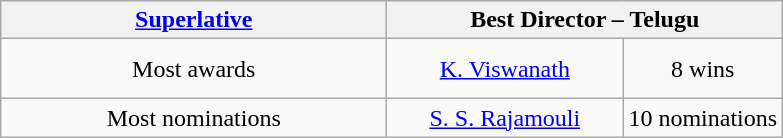<table class="wikitable" style="text-align: center">
<tr>
<th width="25"><strong><a href='#'>Superlative</a></strong></th>
<th colspan="2" width="100">Best Director – Telugu</th>
</tr>
<tr style="height:2.5em;">
<td width="250">Most awards</td>
<td width="150"><a href='#'>K. Viswanath</a></td>
<td>8 wins</td>
</tr>
<tr>
<td>Most nominations</td>
<td><a href='#'>S. S. Rajamouli</a></td>
<td>10 nominations</td>
</tr>
</table>
